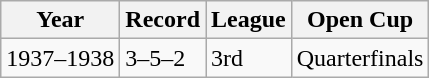<table class="wikitable">
<tr>
<th>Year</th>
<th>Record</th>
<th>League</th>
<th>Open Cup</th>
</tr>
<tr>
<td>1937–1938</td>
<td>3–5–2</td>
<td>3rd</td>
<td>Quarterfinals</td>
</tr>
</table>
